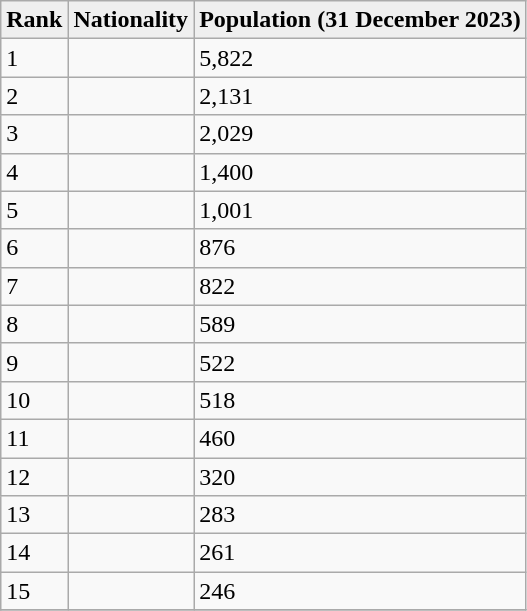<table class="wikitable">
<tr>
<th style="background:#efefef;">Rank</th>
<th style="background:#efefef;">Nationality</th>
<th style="background:#efefef;">Population (31 December 2023)</th>
</tr>
<tr>
<td>1</td>
<td></td>
<td>5,822</td>
</tr>
<tr>
<td>2</td>
<td></td>
<td>2,131</td>
</tr>
<tr>
<td>3</td>
<td></td>
<td>2,029</td>
</tr>
<tr>
<td>4</td>
<td></td>
<td>1,400</td>
</tr>
<tr>
<td>5</td>
<td></td>
<td>1,001</td>
</tr>
<tr>
<td>6</td>
<td></td>
<td>876</td>
</tr>
<tr>
<td>7</td>
<td></td>
<td>822</td>
</tr>
<tr>
<td>8</td>
<td></td>
<td>589</td>
</tr>
<tr>
<td>9</td>
<td></td>
<td>522</td>
</tr>
<tr>
<td>10</td>
<td></td>
<td>518</td>
</tr>
<tr>
<td>11</td>
<td></td>
<td>460</td>
</tr>
<tr>
<td>12</td>
<td></td>
<td>320</td>
</tr>
<tr>
<td>13</td>
<td></td>
<td>283</td>
</tr>
<tr>
<td>14</td>
<td></td>
<td>261</td>
</tr>
<tr>
<td>15</td>
<td></td>
<td>246</td>
</tr>
<tr>
</tr>
</table>
